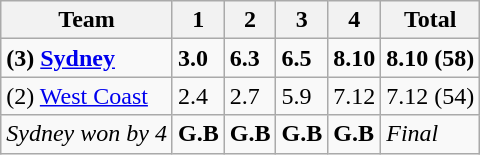<table class="wikitable">
<tr>
<th>Team</th>
<th>1</th>
<th>2</th>
<th>3</th>
<th>4</th>
<th>Total</th>
</tr>
<tr>
<td><strong>(3) <a href='#'>Sydney</a></strong></td>
<td><strong>3.0</strong></td>
<td><strong>6.3</strong></td>
<td><strong>6.5</strong></td>
<td><strong>8.10</strong></td>
<td><strong>8.10 (58)</strong></td>
</tr>
<tr>
<td>(2) <a href='#'>West Coast</a></td>
<td>2.4</td>
<td>2.7</td>
<td>5.9</td>
<td>7.12</td>
<td>7.12 (54)</td>
</tr>
<tr>
<td><em>Sydney won by 4</em></td>
<td><strong>G.B</strong></td>
<td><strong>G.B</strong></td>
<td><strong>G.B</strong></td>
<td><strong>G.B</strong></td>
<td><em>Final</em></td>
</tr>
</table>
